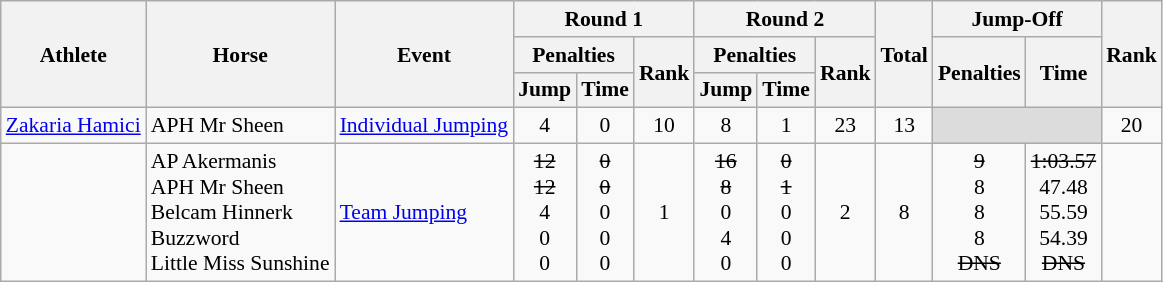<table class="wikitable" border="1" style="font-size:90%">
<tr>
<th rowspan=3>Athlete</th>
<th rowspan=3>Horse</th>
<th rowspan=3>Event</th>
<th colspan=3>Round 1</th>
<th colspan=3>Round 2</th>
<th rowspan=3>Total</th>
<th colspan=2>Jump-Off</th>
<th rowspan=3>Rank</th>
</tr>
<tr>
<th colspan=2>Penalties</th>
<th rowspan=2>Rank</th>
<th colspan=2>Penalties</th>
<th rowspan=2>Rank</th>
<th rowspan=2>Penalties</th>
<th rowspan=2>Time</th>
</tr>
<tr>
<th>Jump</th>
<th>Time</th>
<th>Jump</th>
<th>Time</th>
</tr>
<tr>
<td><a href='#'>Zakaria Hamici</a></td>
<td>APH Mr Sheen</td>
<td><a href='#'>Individual Jumping</a></td>
<td align=center>4</td>
<td align=center>0</td>
<td align=center>10</td>
<td align=center>8</td>
<td align=center>1</td>
<td align=center>23</td>
<td align=center>13</td>
<td colspan=2 bgcolor=#DCDCDC></td>
<td align=center>20</td>
</tr>
<tr>
<td><br><br><br><br></td>
<td>AP Akermanis<br>APH Mr Sheen<br>Belcam Hinnerk<br>Buzzword<br>Little Miss Sunshine</td>
<td><a href='#'>Team Jumping</a></td>
<td align=center><s>12</s><br><s>12</s><br>4<br>0<br>0</td>
<td align=center><s>0</s><br><s>0</s><br>0<br>0<br>0</td>
<td align=center>1</td>
<td align=center><s>16</s><br><s>8</s><br>0<br>4<br>0</td>
<td align=center><s>0</s><br><s>1</s><br>0<br>0<br>0</td>
<td align=center>2</td>
<td align=center>8</td>
<td align=center><s>9</s><br>8<br>8<br>8<br><s>DNS</s></td>
<td align=center><s>1:03.57</s><br>47.48<br>55.59<br>54.39<br><s>DNS</s></td>
<td align=center></td>
</tr>
</table>
